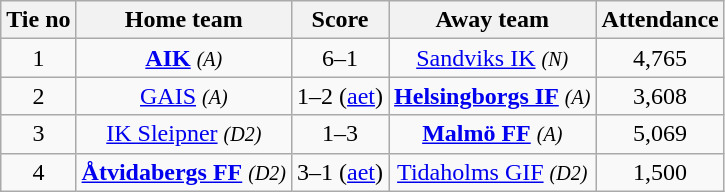<table class="wikitable" style="text-align:center">
<tr>
<th style= width="40px">Tie no</th>
<th style= width="150px">Home team</th>
<th style= width="60px">Score</th>
<th style= width="150px">Away team</th>
<th style= width="30px">Attendance</th>
</tr>
<tr>
<td>1</td>
<td><strong><a href='#'>AIK</a></strong> <em><small>(A)</small></em></td>
<td>6–1</td>
<td><a href='#'>Sandviks IK</a> <em><small>(N)</small></em></td>
<td>4,765</td>
</tr>
<tr>
<td>2</td>
<td><a href='#'>GAIS</a> <em><small>(A)</small></em></td>
<td>1–2 (<a href='#'>aet</a>)</td>
<td><strong><a href='#'>Helsingborgs IF</a></strong> <em><small>(A)</small></em></td>
<td>3,608</td>
</tr>
<tr>
<td>3</td>
<td><a href='#'>IK Sleipner</a> <em><small>(D2)</small></em></td>
<td>1–3</td>
<td><strong><a href='#'>Malmö FF</a></strong> <em><small>(A)</small></em></td>
<td>5,069</td>
</tr>
<tr>
<td>4</td>
<td><strong><a href='#'>Åtvidabergs FF</a></strong> <em><small>(D2)</small></em></td>
<td>3–1 (<a href='#'>aet</a>)</td>
<td><a href='#'>Tidaholms GIF</a> <em><small>(D2)</small></em></td>
<td>1,500</td>
</tr>
</table>
